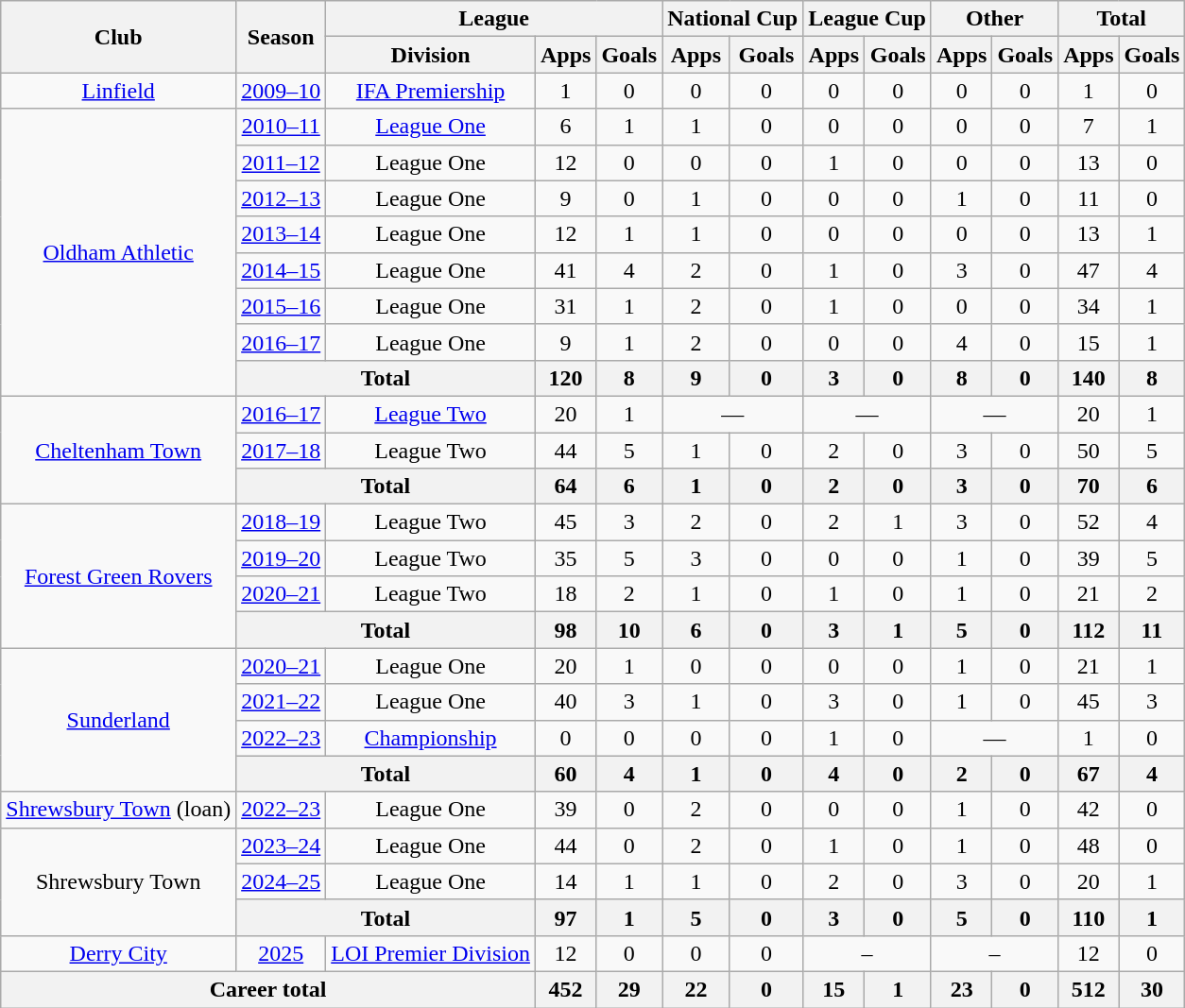<table class=wikitable style="text-align: center">
<tr>
<th rowspan=2>Club</th>
<th rowspan=2>Season</th>
<th colspan=3>League</th>
<th colspan=2>National Cup</th>
<th colspan=2>League Cup</th>
<th colspan=2>Other</th>
<th colspan=2>Total</th>
</tr>
<tr>
<th>Division</th>
<th>Apps</th>
<th>Goals</th>
<th>Apps</th>
<th>Goals</th>
<th>Apps</th>
<th>Goals</th>
<th>Apps</th>
<th>Goals</th>
<th>Apps</th>
<th>Goals</th>
</tr>
<tr>
<td><a href='#'>Linfield</a></td>
<td><a href='#'>2009–10</a></td>
<td><a href='#'>IFA Premiership</a></td>
<td>1</td>
<td>0</td>
<td>0</td>
<td>0</td>
<td>0</td>
<td>0</td>
<td>0</td>
<td>0</td>
<td>1</td>
<td>0</td>
</tr>
<tr>
<td rowspan=8><a href='#'>Oldham Athletic</a></td>
<td><a href='#'>2010–11</a></td>
<td><a href='#'>League One</a></td>
<td>6</td>
<td>1</td>
<td>1</td>
<td>0</td>
<td>0</td>
<td>0</td>
<td>0</td>
<td>0</td>
<td>7</td>
<td>1</td>
</tr>
<tr>
<td><a href='#'>2011–12</a></td>
<td>League One</td>
<td>12</td>
<td>0</td>
<td>0</td>
<td>0</td>
<td>1</td>
<td>0</td>
<td>0</td>
<td>0</td>
<td>13</td>
<td>0</td>
</tr>
<tr>
<td><a href='#'>2012–13</a></td>
<td>League One</td>
<td>9</td>
<td>0</td>
<td>1</td>
<td>0</td>
<td>0</td>
<td>0</td>
<td>1</td>
<td>0</td>
<td>11</td>
<td>0</td>
</tr>
<tr>
<td><a href='#'>2013–14</a></td>
<td>League One</td>
<td>12</td>
<td>1</td>
<td>1</td>
<td>0</td>
<td>0</td>
<td>0</td>
<td>0</td>
<td>0</td>
<td>13</td>
<td>1</td>
</tr>
<tr>
<td><a href='#'>2014–15</a></td>
<td>League One</td>
<td>41</td>
<td>4</td>
<td>2</td>
<td>0</td>
<td>1</td>
<td>0</td>
<td>3</td>
<td>0</td>
<td>47</td>
<td>4</td>
</tr>
<tr>
<td><a href='#'>2015–16</a></td>
<td>League One</td>
<td>31</td>
<td>1</td>
<td>2</td>
<td>0</td>
<td>1</td>
<td>0</td>
<td>0</td>
<td>0</td>
<td>34</td>
<td>1</td>
</tr>
<tr>
<td><a href='#'>2016–17</a></td>
<td>League One</td>
<td>9</td>
<td>1</td>
<td>2</td>
<td>0</td>
<td>0</td>
<td>0</td>
<td>4</td>
<td>0</td>
<td>15</td>
<td>1</td>
</tr>
<tr>
<th colspan=2>Total</th>
<th>120</th>
<th>8</th>
<th>9</th>
<th>0</th>
<th>3</th>
<th>0</th>
<th>8</th>
<th>0</th>
<th>140</th>
<th>8</th>
</tr>
<tr>
<td rowspan=3><a href='#'>Cheltenham Town</a></td>
<td><a href='#'>2016–17</a></td>
<td><a href='#'>League Two</a></td>
<td>20</td>
<td>1</td>
<td colspan=2>—</td>
<td colspan=2>—</td>
<td colspan=2>—</td>
<td>20</td>
<td>1</td>
</tr>
<tr>
<td><a href='#'>2017–18</a></td>
<td>League Two</td>
<td>44</td>
<td>5</td>
<td>1</td>
<td>0</td>
<td>2</td>
<td>0</td>
<td>3</td>
<td>0</td>
<td>50</td>
<td>5</td>
</tr>
<tr>
<th colspan=2>Total</th>
<th>64</th>
<th>6</th>
<th>1</th>
<th>0</th>
<th>2</th>
<th>0</th>
<th>3</th>
<th>0</th>
<th>70</th>
<th>6</th>
</tr>
<tr>
<td rowspan=4><a href='#'>Forest Green Rovers</a></td>
<td><a href='#'>2018–19</a></td>
<td>League Two</td>
<td>45</td>
<td>3</td>
<td>2</td>
<td>0</td>
<td>2</td>
<td>1</td>
<td>3</td>
<td>0</td>
<td>52</td>
<td>4</td>
</tr>
<tr>
<td><a href='#'>2019–20</a></td>
<td>League Two</td>
<td>35</td>
<td>5</td>
<td>3</td>
<td>0</td>
<td>0</td>
<td>0</td>
<td>1</td>
<td>0</td>
<td>39</td>
<td>5</td>
</tr>
<tr>
<td><a href='#'>2020–21</a></td>
<td>League Two</td>
<td>18</td>
<td>2</td>
<td>1</td>
<td>0</td>
<td>1</td>
<td>0</td>
<td>1</td>
<td>0</td>
<td>21</td>
<td>2</td>
</tr>
<tr>
<th colspan=2>Total</th>
<th>98</th>
<th>10</th>
<th>6</th>
<th>0</th>
<th>3</th>
<th>1</th>
<th>5</th>
<th>0</th>
<th>112</th>
<th>11</th>
</tr>
<tr>
<td rowspan=4><a href='#'>Sunderland</a></td>
<td><a href='#'>2020–21</a></td>
<td>League One</td>
<td>20</td>
<td>1</td>
<td>0</td>
<td>0</td>
<td>0</td>
<td>0</td>
<td>1</td>
<td>0</td>
<td>21</td>
<td>1</td>
</tr>
<tr>
<td><a href='#'>2021–22</a></td>
<td>League One</td>
<td>40</td>
<td>3</td>
<td>1</td>
<td>0</td>
<td>3</td>
<td>0</td>
<td>1</td>
<td>0</td>
<td>45</td>
<td>3</td>
</tr>
<tr>
<td><a href='#'>2022–23</a></td>
<td><a href='#'>Championship</a></td>
<td>0</td>
<td>0</td>
<td>0</td>
<td>0</td>
<td>1</td>
<td>0</td>
<td colspan=2>—</td>
<td>1</td>
<td>0</td>
</tr>
<tr>
<th colspan=2>Total</th>
<th>60</th>
<th>4</th>
<th>1</th>
<th>0</th>
<th>4</th>
<th>0</th>
<th>2</th>
<th>0</th>
<th>67</th>
<th>4</th>
</tr>
<tr>
<td><a href='#'>Shrewsbury Town</a> (loan)</td>
<td><a href='#'>2022–23</a></td>
<td>League One</td>
<td>39</td>
<td>0</td>
<td>2</td>
<td>0</td>
<td>0</td>
<td>0</td>
<td>1</td>
<td>0</td>
<td>42</td>
<td>0</td>
</tr>
<tr>
<td rowspan=3>Shrewsbury Town</td>
<td><a href='#'>2023–24</a></td>
<td>League One</td>
<td>44</td>
<td>0</td>
<td>2</td>
<td>0</td>
<td>1</td>
<td>0</td>
<td>1</td>
<td>0</td>
<td>48</td>
<td>0</td>
</tr>
<tr>
<td><a href='#'>2024–25</a></td>
<td>League One</td>
<td>14</td>
<td>1</td>
<td>1</td>
<td>0</td>
<td>2</td>
<td>0</td>
<td>3</td>
<td>0</td>
<td>20</td>
<td>1</td>
</tr>
<tr>
<th colspan=2>Total</th>
<th>97</th>
<th>1</th>
<th>5</th>
<th>0</th>
<th>3</th>
<th>0</th>
<th>5</th>
<th>0</th>
<th>110</th>
<th>1</th>
</tr>
<tr>
<td><a href='#'>Derry City</a></td>
<td><a href='#'>2025</a></td>
<td><a href='#'>LOI Premier Division</a></td>
<td>12</td>
<td>0</td>
<td>0</td>
<td>0</td>
<td colspan="2">–</td>
<td colspan="2">–</td>
<td>12</td>
<td>0</td>
</tr>
<tr>
<th colspan=3>Career total</th>
<th>452</th>
<th>29</th>
<th>22</th>
<th>0</th>
<th>15</th>
<th>1</th>
<th>23</th>
<th>0</th>
<th>512</th>
<th>30</th>
</tr>
</table>
